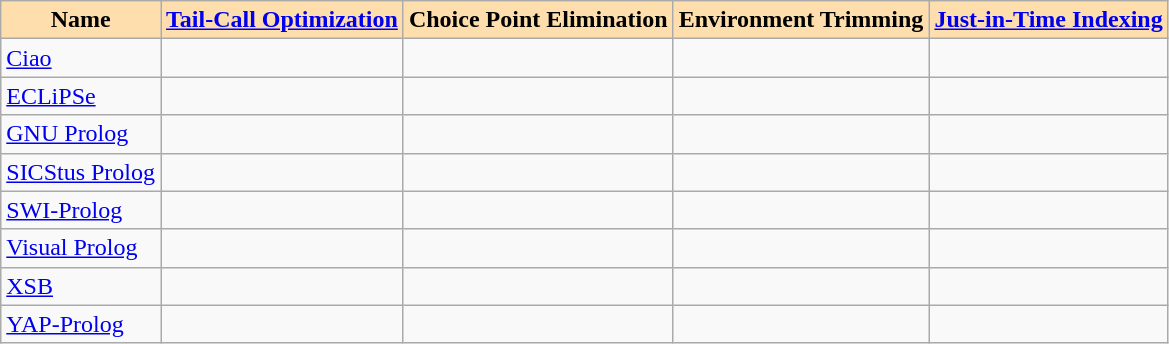<table class="wikitable">
<tr>
<th style="background:#ffdead;">Name</th>
<th style="background:#ffdead;"><a href='#'>Tail-Call Optimization</a></th>
<th style="background:#ffdead;">Choice Point Elimination</th>
<th style="background:#ffdead;">Environment Trimming</th>
<th style="background:#ffdead;"><a href='#'>Just-in-Time Indexing</a></th>
</tr>
<tr>
<td><a href='#'>Ciao</a></td>
<td></td>
<td></td>
<td></td>
<td></td>
</tr>
<tr>
<td><a href='#'>ECLiPSe</a></td>
<td></td>
<td></td>
<td></td>
<td></td>
</tr>
<tr>
<td><a href='#'>GNU Prolog</a></td>
<td></td>
<td></td>
<td></td>
<td></td>
</tr>
<tr>
<td><a href='#'>SICStus Prolog</a></td>
<td></td>
<td></td>
<td></td>
<td></td>
</tr>
<tr>
<td><a href='#'>SWI-Prolog</a></td>
<td></td>
<td></td>
<td></td>
<td></td>
</tr>
<tr>
<td><a href='#'>Visual Prolog</a></td>
<td></td>
<td></td>
<td></td>
<td></td>
</tr>
<tr>
<td><a href='#'>XSB</a></td>
<td></td>
<td></td>
<td></td>
<td></td>
</tr>
<tr>
<td><a href='#'>YAP-Prolog</a></td>
<td></td>
<td></td>
<td></td>
<td></td>
</tr>
</table>
